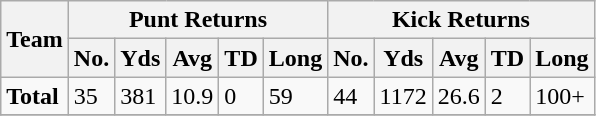<table class="wikitable" style="white-space:nowrap;">
<tr>
<th rowspan="2">Team</th>
<th colspan="5">Punt Returns</th>
<th colspan="5">Kick Returns</th>
</tr>
<tr>
<th>No.</th>
<th>Yds</th>
<th>Avg</th>
<th>TD</th>
<th>Long</th>
<th>No.</th>
<th>Yds</th>
<th>Avg</th>
<th>TD</th>
<th>Long</th>
</tr>
<tr>
<td><strong>Total</strong></td>
<td>35</td>
<td>381</td>
<td>10.9</td>
<td>0</td>
<td>59</td>
<td>44</td>
<td>1172</td>
<td>26.6</td>
<td>2</td>
<td>100+</td>
</tr>
<tr>
</tr>
</table>
